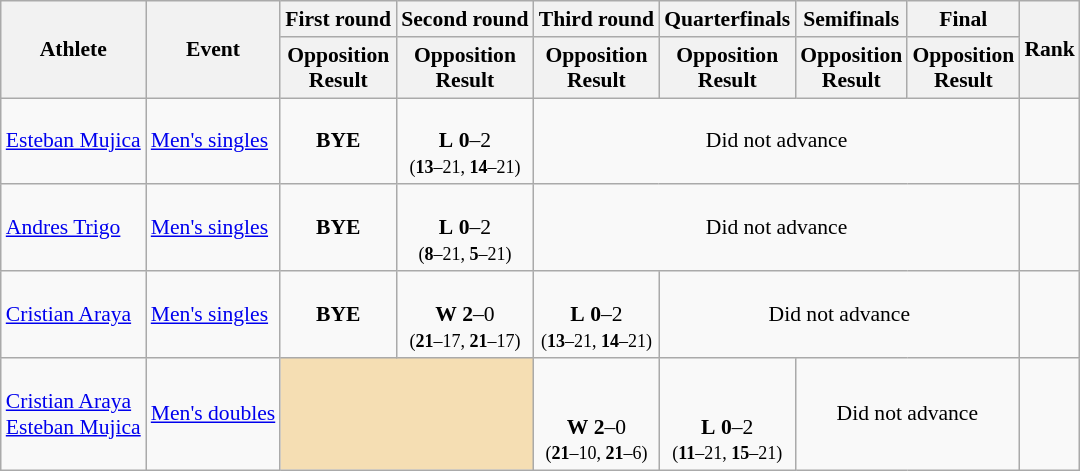<table class="wikitable" style="font-size:90%">
<tr>
<th rowspan="2">Athlete</th>
<th rowspan="2">Event</th>
<th>First round</th>
<th>Second round</th>
<th>Third round</th>
<th>Quarterfinals</th>
<th>Semifinals</th>
<th>Final</th>
<th rowspan="2">Rank</th>
</tr>
<tr>
<th>Opposition<br>Result</th>
<th>Opposition<br>Result</th>
<th>Opposition<br>Result</th>
<th>Opposition<br>Result</th>
<th>Opposition<br>Result</th>
<th>Opposition<br>Result</th>
</tr>
<tr>
<td><a href='#'>Esteban Mujica</a></td>
<td><a href='#'>Men's singles</a></td>
<td align=center><strong>BYE</strong></td>
<td align=center><br> <strong>L</strong> <strong>0</strong>–2<br><small>(<strong>13</strong>–21, <strong>14</strong>–21)</small></td>
<td align=center colspan=4>Did not advance</td>
<td align=center></td>
</tr>
<tr>
<td><a href='#'>Andres Trigo</a></td>
<td><a href='#'>Men's singles</a></td>
<td align=center><strong>BYE</strong></td>
<td align=center><br> <strong>L</strong> <strong>0</strong>–2<br><small>(<strong>8</strong>–21, <strong>5</strong>–21)</small></td>
<td align=center colspan=4>Did not advance</td>
<td align=center></td>
</tr>
<tr>
<td><a href='#'>Cristian Araya</a></td>
<td><a href='#'>Men's singles</a></td>
<td align=center><strong>BYE</strong></td>
<td align=center><br> <strong>W</strong> <strong>2</strong>–0<br><small>(<strong>21</strong>–17, <strong>21</strong>–17)</small></td>
<td align=center><br> <strong>L</strong> <strong>0</strong>–2<br><small>(<strong>13</strong>–21, <strong>14</strong>–21)</small></td>
<td align=center colspan=3>Did not advance</td>
<td align=center></td>
</tr>
<tr>
<td><a href='#'>Cristian Araya</a><br><a href='#'>Esteban Mujica</a></td>
<td><a href='#'>Men's doubles</a></td>
<td align=center colspan=2 bgcolor=wheat></td>
<td align=center><br><br> <strong>W</strong> <strong>2</strong>–0<br><small>(<strong>21</strong>–10, <strong>21</strong>–6)</small></td>
<td align=center><br><br> <strong>L</strong> <strong>0</strong>–2<br><small>(<strong>11</strong>–21, <strong>15</strong>–21)</small></td>
<td align=center colspan=2>Did not advance</td>
<td align=center></td>
</tr>
</table>
